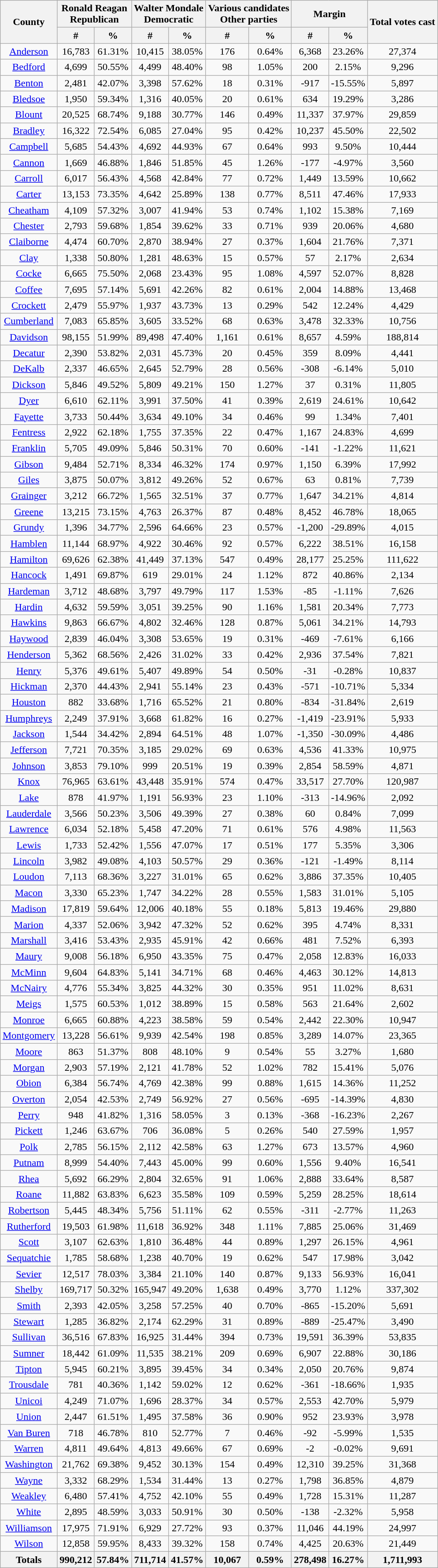<table class="wikitable sortable" style="text-align:center">
<tr>
<th style="text-align:center;" rowspan="2">County</th>
<th style="text-align:center;" colspan="2">Ronald Reagan<br>Republican</th>
<th style="text-align:center;" colspan="2">Walter Mondale<br>Democratic</th>
<th style="text-align:center;" colspan="2">Various candidates<br>Other parties</th>
<th style="text-align:center;" colspan="2">Margin</th>
<th style="text-align:center;" rowspan="2">Total votes cast</th>
</tr>
<tr>
<th style="text-align:center;" data-sort-type="number">#</th>
<th style="text-align:center;" data-sort-type="number">%</th>
<th style="text-align:center;" data-sort-type="number">#</th>
<th style="text-align:center;" data-sort-type="number">%</th>
<th style="text-align:center;" data-sort-type="number">#</th>
<th style="text-align:center;" data-sort-type="number">%</th>
<th style="text-align:center;" data-sort-type="number">#</th>
<th style="text-align:center;" data-sort-type="number">%</th>
</tr>
<tr style="text-align:center;">
<td><a href='#'>Anderson</a></td>
<td>16,783</td>
<td>61.31%</td>
<td>10,415</td>
<td>38.05%</td>
<td>176</td>
<td>0.64%</td>
<td>6,368</td>
<td>23.26%</td>
<td>27,374</td>
</tr>
<tr style="text-align:center;">
<td><a href='#'>Bedford</a></td>
<td>4,699</td>
<td>50.55%</td>
<td>4,499</td>
<td>48.40%</td>
<td>98</td>
<td>1.05%</td>
<td>200</td>
<td>2.15%</td>
<td>9,296</td>
</tr>
<tr style="text-align:center;">
<td><a href='#'>Benton</a></td>
<td>2,481</td>
<td>42.07%</td>
<td>3,398</td>
<td>57.62%</td>
<td>18</td>
<td>0.31%</td>
<td>-917</td>
<td>-15.55%</td>
<td>5,897</td>
</tr>
<tr style="text-align:center;">
<td><a href='#'>Bledsoe</a></td>
<td>1,950</td>
<td>59.34%</td>
<td>1,316</td>
<td>40.05%</td>
<td>20</td>
<td>0.61%</td>
<td>634</td>
<td>19.29%</td>
<td>3,286</td>
</tr>
<tr style="text-align:center;">
<td><a href='#'>Blount</a></td>
<td>20,525</td>
<td>68.74%</td>
<td>9,188</td>
<td>30.77%</td>
<td>146</td>
<td>0.49%</td>
<td>11,337</td>
<td>37.97%</td>
<td>29,859</td>
</tr>
<tr style="text-align:center;">
<td><a href='#'>Bradley</a></td>
<td>16,322</td>
<td>72.54%</td>
<td>6,085</td>
<td>27.04%</td>
<td>95</td>
<td>0.42%</td>
<td>10,237</td>
<td>45.50%</td>
<td>22,502</td>
</tr>
<tr style="text-align:center;">
<td><a href='#'>Campbell</a></td>
<td>5,685</td>
<td>54.43%</td>
<td>4,692</td>
<td>44.93%</td>
<td>67</td>
<td>0.64%</td>
<td>993</td>
<td>9.50%</td>
<td>10,444</td>
</tr>
<tr style="text-align:center;">
<td><a href='#'>Cannon</a></td>
<td>1,669</td>
<td>46.88%</td>
<td>1,846</td>
<td>51.85%</td>
<td>45</td>
<td>1.26%</td>
<td>-177</td>
<td>-4.97%</td>
<td>3,560</td>
</tr>
<tr style="text-align:center;">
<td><a href='#'>Carroll</a></td>
<td>6,017</td>
<td>56.43%</td>
<td>4,568</td>
<td>42.84%</td>
<td>77</td>
<td>0.72%</td>
<td>1,449</td>
<td>13.59%</td>
<td>10,662</td>
</tr>
<tr style="text-align:center;">
<td><a href='#'>Carter</a></td>
<td>13,153</td>
<td>73.35%</td>
<td>4,642</td>
<td>25.89%</td>
<td>138</td>
<td>0.77%</td>
<td>8,511</td>
<td>47.46%</td>
<td>17,933</td>
</tr>
<tr style="text-align:center;">
<td><a href='#'>Cheatham</a></td>
<td>4,109</td>
<td>57.32%</td>
<td>3,007</td>
<td>41.94%</td>
<td>53</td>
<td>0.74%</td>
<td>1,102</td>
<td>15.38%</td>
<td>7,169</td>
</tr>
<tr style="text-align:center;">
<td><a href='#'>Chester</a></td>
<td>2,793</td>
<td>59.68%</td>
<td>1,854</td>
<td>39.62%</td>
<td>33</td>
<td>0.71%</td>
<td>939</td>
<td>20.06%</td>
<td>4,680</td>
</tr>
<tr style="text-align:center;">
<td><a href='#'>Claiborne</a></td>
<td>4,474</td>
<td>60.70%</td>
<td>2,870</td>
<td>38.94%</td>
<td>27</td>
<td>0.37%</td>
<td>1,604</td>
<td>21.76%</td>
<td>7,371</td>
</tr>
<tr style="text-align:center;">
<td><a href='#'>Clay</a></td>
<td>1,338</td>
<td>50.80%</td>
<td>1,281</td>
<td>48.63%</td>
<td>15</td>
<td>0.57%</td>
<td>57</td>
<td>2.17%</td>
<td>2,634</td>
</tr>
<tr style="text-align:center;">
<td><a href='#'>Cocke</a></td>
<td>6,665</td>
<td>75.50%</td>
<td>2,068</td>
<td>23.43%</td>
<td>95</td>
<td>1.08%</td>
<td>4,597</td>
<td>52.07%</td>
<td>8,828</td>
</tr>
<tr style="text-align:center;">
<td><a href='#'>Coffee</a></td>
<td>7,695</td>
<td>57.14%</td>
<td>5,691</td>
<td>42.26%</td>
<td>82</td>
<td>0.61%</td>
<td>2,004</td>
<td>14.88%</td>
<td>13,468</td>
</tr>
<tr style="text-align:center;">
<td><a href='#'>Crockett</a></td>
<td>2,479</td>
<td>55.97%</td>
<td>1,937</td>
<td>43.73%</td>
<td>13</td>
<td>0.29%</td>
<td>542</td>
<td>12.24%</td>
<td>4,429</td>
</tr>
<tr style="text-align:center;">
<td><a href='#'>Cumberland</a></td>
<td>7,083</td>
<td>65.85%</td>
<td>3,605</td>
<td>33.52%</td>
<td>68</td>
<td>0.63%</td>
<td>3,478</td>
<td>32.33%</td>
<td>10,756</td>
</tr>
<tr style="text-align:center;">
<td><a href='#'>Davidson</a></td>
<td>98,155</td>
<td>51.99%</td>
<td>89,498</td>
<td>47.40%</td>
<td>1,161</td>
<td>0.61%</td>
<td>8,657</td>
<td>4.59%</td>
<td>188,814</td>
</tr>
<tr style="text-align:center;">
<td><a href='#'>Decatur</a></td>
<td>2,390</td>
<td>53.82%</td>
<td>2,031</td>
<td>45.73%</td>
<td>20</td>
<td>0.45%</td>
<td>359</td>
<td>8.09%</td>
<td>4,441</td>
</tr>
<tr style="text-align:center;">
<td><a href='#'>DeKalb</a></td>
<td>2,337</td>
<td>46.65%</td>
<td>2,645</td>
<td>52.79%</td>
<td>28</td>
<td>0.56%</td>
<td>-308</td>
<td>-6.14%</td>
<td>5,010</td>
</tr>
<tr style="text-align:center;">
<td><a href='#'>Dickson</a></td>
<td>5,846</td>
<td>49.52%</td>
<td>5,809</td>
<td>49.21%</td>
<td>150</td>
<td>1.27%</td>
<td>37</td>
<td>0.31%</td>
<td>11,805</td>
</tr>
<tr style="text-align:center;">
<td><a href='#'>Dyer</a></td>
<td>6,610</td>
<td>62.11%</td>
<td>3,991</td>
<td>37.50%</td>
<td>41</td>
<td>0.39%</td>
<td>2,619</td>
<td>24.61%</td>
<td>10,642</td>
</tr>
<tr style="text-align:center;">
<td><a href='#'>Fayette</a></td>
<td>3,733</td>
<td>50.44%</td>
<td>3,634</td>
<td>49.10%</td>
<td>34</td>
<td>0.46%</td>
<td>99</td>
<td>1.34%</td>
<td>7,401</td>
</tr>
<tr style="text-align:center;">
<td><a href='#'>Fentress</a></td>
<td>2,922</td>
<td>62.18%</td>
<td>1,755</td>
<td>37.35%</td>
<td>22</td>
<td>0.47%</td>
<td>1,167</td>
<td>24.83%</td>
<td>4,699</td>
</tr>
<tr style="text-align:center;">
<td><a href='#'>Franklin</a></td>
<td>5,705</td>
<td>49.09%</td>
<td>5,846</td>
<td>50.31%</td>
<td>70</td>
<td>0.60%</td>
<td>-141</td>
<td>-1.22%</td>
<td>11,621</td>
</tr>
<tr style="text-align:center;">
<td><a href='#'>Gibson</a></td>
<td>9,484</td>
<td>52.71%</td>
<td>8,334</td>
<td>46.32%</td>
<td>174</td>
<td>0.97%</td>
<td>1,150</td>
<td>6.39%</td>
<td>17,992</td>
</tr>
<tr style="text-align:center;">
<td><a href='#'>Giles</a></td>
<td>3,875</td>
<td>50.07%</td>
<td>3,812</td>
<td>49.26%</td>
<td>52</td>
<td>0.67%</td>
<td>63</td>
<td>0.81%</td>
<td>7,739</td>
</tr>
<tr style="text-align:center;">
<td><a href='#'>Grainger</a></td>
<td>3,212</td>
<td>66.72%</td>
<td>1,565</td>
<td>32.51%</td>
<td>37</td>
<td>0.77%</td>
<td>1,647</td>
<td>34.21%</td>
<td>4,814</td>
</tr>
<tr style="text-align:center;">
<td><a href='#'>Greene</a></td>
<td>13,215</td>
<td>73.15%</td>
<td>4,763</td>
<td>26.37%</td>
<td>87</td>
<td>0.48%</td>
<td>8,452</td>
<td>46.78%</td>
<td>18,065</td>
</tr>
<tr style="text-align:center;">
<td><a href='#'>Grundy</a></td>
<td>1,396</td>
<td>34.77%</td>
<td>2,596</td>
<td>64.66%</td>
<td>23</td>
<td>0.57%</td>
<td>-1,200</td>
<td>-29.89%</td>
<td>4,015</td>
</tr>
<tr style="text-align:center;">
<td><a href='#'>Hamblen</a></td>
<td>11,144</td>
<td>68.97%</td>
<td>4,922</td>
<td>30.46%</td>
<td>92</td>
<td>0.57%</td>
<td>6,222</td>
<td>38.51%</td>
<td>16,158</td>
</tr>
<tr style="text-align:center;">
<td><a href='#'>Hamilton</a></td>
<td>69,626</td>
<td>62.38%</td>
<td>41,449</td>
<td>37.13%</td>
<td>547</td>
<td>0.49%</td>
<td>28,177</td>
<td>25.25%</td>
<td>111,622</td>
</tr>
<tr style="text-align:center;">
<td><a href='#'>Hancock</a></td>
<td>1,491</td>
<td>69.87%</td>
<td>619</td>
<td>29.01%</td>
<td>24</td>
<td>1.12%</td>
<td>872</td>
<td>40.86%</td>
<td>2,134</td>
</tr>
<tr style="text-align:center;">
<td><a href='#'>Hardeman</a></td>
<td>3,712</td>
<td>48.68%</td>
<td>3,797</td>
<td>49.79%</td>
<td>117</td>
<td>1.53%</td>
<td>-85</td>
<td>-1.11%</td>
<td>7,626</td>
</tr>
<tr style="text-align:center;">
<td><a href='#'>Hardin</a></td>
<td>4,632</td>
<td>59.59%</td>
<td>3,051</td>
<td>39.25%</td>
<td>90</td>
<td>1.16%</td>
<td>1,581</td>
<td>20.34%</td>
<td>7,773</td>
</tr>
<tr style="text-align:center;">
<td><a href='#'>Hawkins</a></td>
<td>9,863</td>
<td>66.67%</td>
<td>4,802</td>
<td>32.46%</td>
<td>128</td>
<td>0.87%</td>
<td>5,061</td>
<td>34.21%</td>
<td>14,793</td>
</tr>
<tr style="text-align:center;">
<td><a href='#'>Haywood</a></td>
<td>2,839</td>
<td>46.04%</td>
<td>3,308</td>
<td>53.65%</td>
<td>19</td>
<td>0.31%</td>
<td>-469</td>
<td>-7.61%</td>
<td>6,166</td>
</tr>
<tr style="text-align:center;">
<td><a href='#'>Henderson</a></td>
<td>5,362</td>
<td>68.56%</td>
<td>2,426</td>
<td>31.02%</td>
<td>33</td>
<td>0.42%</td>
<td>2,936</td>
<td>37.54%</td>
<td>7,821</td>
</tr>
<tr style="text-align:center;">
<td><a href='#'>Henry</a></td>
<td>5,376</td>
<td>49.61%</td>
<td>5,407</td>
<td>49.89%</td>
<td>54</td>
<td>0.50%</td>
<td>-31</td>
<td>-0.28%</td>
<td>10,837</td>
</tr>
<tr style="text-align:center;">
<td><a href='#'>Hickman</a></td>
<td>2,370</td>
<td>44.43%</td>
<td>2,941</td>
<td>55.14%</td>
<td>23</td>
<td>0.43%</td>
<td>-571</td>
<td>-10.71%</td>
<td>5,334</td>
</tr>
<tr style="text-align:center;">
<td><a href='#'>Houston</a></td>
<td>882</td>
<td>33.68%</td>
<td>1,716</td>
<td>65.52%</td>
<td>21</td>
<td>0.80%</td>
<td>-834</td>
<td>-31.84%</td>
<td>2,619</td>
</tr>
<tr style="text-align:center;">
<td><a href='#'>Humphreys</a></td>
<td>2,249</td>
<td>37.91%</td>
<td>3,668</td>
<td>61.82%</td>
<td>16</td>
<td>0.27%</td>
<td>-1,419</td>
<td>-23.91%</td>
<td>5,933</td>
</tr>
<tr style="text-align:center;">
<td><a href='#'>Jackson</a></td>
<td>1,544</td>
<td>34.42%</td>
<td>2,894</td>
<td>64.51%</td>
<td>48</td>
<td>1.07%</td>
<td>-1,350</td>
<td>-30.09%</td>
<td>4,486</td>
</tr>
<tr style="text-align:center;">
<td><a href='#'>Jefferson</a></td>
<td>7,721</td>
<td>70.35%</td>
<td>3,185</td>
<td>29.02%</td>
<td>69</td>
<td>0.63%</td>
<td>4,536</td>
<td>41.33%</td>
<td>10,975</td>
</tr>
<tr style="text-align:center;">
<td><a href='#'>Johnson</a></td>
<td>3,853</td>
<td>79.10%</td>
<td>999</td>
<td>20.51%</td>
<td>19</td>
<td>0.39%</td>
<td>2,854</td>
<td>58.59%</td>
<td>4,871</td>
</tr>
<tr style="text-align:center;">
<td><a href='#'>Knox</a></td>
<td>76,965</td>
<td>63.61%</td>
<td>43,448</td>
<td>35.91%</td>
<td>574</td>
<td>0.47%</td>
<td>33,517</td>
<td>27.70%</td>
<td>120,987</td>
</tr>
<tr style="text-align:center;">
<td><a href='#'>Lake</a></td>
<td>878</td>
<td>41.97%</td>
<td>1,191</td>
<td>56.93%</td>
<td>23</td>
<td>1.10%</td>
<td>-313</td>
<td>-14.96%</td>
<td>2,092</td>
</tr>
<tr style="text-align:center;">
<td><a href='#'>Lauderdale</a></td>
<td>3,566</td>
<td>50.23%</td>
<td>3,506</td>
<td>49.39%</td>
<td>27</td>
<td>0.38%</td>
<td>60</td>
<td>0.84%</td>
<td>7,099</td>
</tr>
<tr style="text-align:center;">
<td><a href='#'>Lawrence</a></td>
<td>6,034</td>
<td>52.18%</td>
<td>5,458</td>
<td>47.20%</td>
<td>71</td>
<td>0.61%</td>
<td>576</td>
<td>4.98%</td>
<td>11,563</td>
</tr>
<tr style="text-align:center;">
<td><a href='#'>Lewis</a></td>
<td>1,733</td>
<td>52.42%</td>
<td>1,556</td>
<td>47.07%</td>
<td>17</td>
<td>0.51%</td>
<td>177</td>
<td>5.35%</td>
<td>3,306</td>
</tr>
<tr style="text-align:center;">
<td><a href='#'>Lincoln</a></td>
<td>3,982</td>
<td>49.08%</td>
<td>4,103</td>
<td>50.57%</td>
<td>29</td>
<td>0.36%</td>
<td>-121</td>
<td>-1.49%</td>
<td>8,114</td>
</tr>
<tr style="text-align:center;">
<td><a href='#'>Loudon</a></td>
<td>7,113</td>
<td>68.36%</td>
<td>3,227</td>
<td>31.01%</td>
<td>65</td>
<td>0.62%</td>
<td>3,886</td>
<td>37.35%</td>
<td>10,405</td>
</tr>
<tr style="text-align:center;">
<td><a href='#'>Macon</a></td>
<td>3,330</td>
<td>65.23%</td>
<td>1,747</td>
<td>34.22%</td>
<td>28</td>
<td>0.55%</td>
<td>1,583</td>
<td>31.01%</td>
<td>5,105</td>
</tr>
<tr style="text-align:center;">
<td><a href='#'>Madison</a></td>
<td>17,819</td>
<td>59.64%</td>
<td>12,006</td>
<td>40.18%</td>
<td>55</td>
<td>0.18%</td>
<td>5,813</td>
<td>19.46%</td>
<td>29,880</td>
</tr>
<tr style="text-align:center;">
<td><a href='#'>Marion</a></td>
<td>4,337</td>
<td>52.06%</td>
<td>3,942</td>
<td>47.32%</td>
<td>52</td>
<td>0.62%</td>
<td>395</td>
<td>4.74%</td>
<td>8,331</td>
</tr>
<tr style="text-align:center;">
<td><a href='#'>Marshall</a></td>
<td>3,416</td>
<td>53.43%</td>
<td>2,935</td>
<td>45.91%</td>
<td>42</td>
<td>0.66%</td>
<td>481</td>
<td>7.52%</td>
<td>6,393</td>
</tr>
<tr style="text-align:center;">
<td><a href='#'>Maury</a></td>
<td>9,008</td>
<td>56.18%</td>
<td>6,950</td>
<td>43.35%</td>
<td>75</td>
<td>0.47%</td>
<td>2,058</td>
<td>12.83%</td>
<td>16,033</td>
</tr>
<tr style="text-align:center;">
<td><a href='#'>McMinn</a></td>
<td>9,604</td>
<td>64.83%</td>
<td>5,141</td>
<td>34.71%</td>
<td>68</td>
<td>0.46%</td>
<td>4,463</td>
<td>30.12%</td>
<td>14,813</td>
</tr>
<tr style="text-align:center;">
<td><a href='#'>McNairy</a></td>
<td>4,776</td>
<td>55.34%</td>
<td>3,825</td>
<td>44.32%</td>
<td>30</td>
<td>0.35%</td>
<td>951</td>
<td>11.02%</td>
<td>8,631</td>
</tr>
<tr style="text-align:center;">
<td><a href='#'>Meigs</a></td>
<td>1,575</td>
<td>60.53%</td>
<td>1,012</td>
<td>38.89%</td>
<td>15</td>
<td>0.58%</td>
<td>563</td>
<td>21.64%</td>
<td>2,602</td>
</tr>
<tr style="text-align:center;">
<td><a href='#'>Monroe</a></td>
<td>6,665</td>
<td>60.88%</td>
<td>4,223</td>
<td>38.58%</td>
<td>59</td>
<td>0.54%</td>
<td>2,442</td>
<td>22.30%</td>
<td>10,947</td>
</tr>
<tr style="text-align:center;">
<td><a href='#'>Montgomery</a></td>
<td>13,228</td>
<td>56.61%</td>
<td>9,939</td>
<td>42.54%</td>
<td>198</td>
<td>0.85%</td>
<td>3,289</td>
<td>14.07%</td>
<td>23,365</td>
</tr>
<tr style="text-align:center;">
<td><a href='#'>Moore</a></td>
<td>863</td>
<td>51.37%</td>
<td>808</td>
<td>48.10%</td>
<td>9</td>
<td>0.54%</td>
<td>55</td>
<td>3.27%</td>
<td>1,680</td>
</tr>
<tr style="text-align:center;">
<td><a href='#'>Morgan</a></td>
<td>2,903</td>
<td>57.19%</td>
<td>2,121</td>
<td>41.78%</td>
<td>52</td>
<td>1.02%</td>
<td>782</td>
<td>15.41%</td>
<td>5,076</td>
</tr>
<tr style="text-align:center;">
<td><a href='#'>Obion</a></td>
<td>6,384</td>
<td>56.74%</td>
<td>4,769</td>
<td>42.38%</td>
<td>99</td>
<td>0.88%</td>
<td>1,615</td>
<td>14.36%</td>
<td>11,252</td>
</tr>
<tr style="text-align:center;">
<td><a href='#'>Overton</a></td>
<td>2,054</td>
<td>42.53%</td>
<td>2,749</td>
<td>56.92%</td>
<td>27</td>
<td>0.56%</td>
<td>-695</td>
<td>-14.39%</td>
<td>4,830</td>
</tr>
<tr style="text-align:center;">
<td><a href='#'>Perry</a></td>
<td>948</td>
<td>41.82%</td>
<td>1,316</td>
<td>58.05%</td>
<td>3</td>
<td>0.13%</td>
<td>-368</td>
<td>-16.23%</td>
<td>2,267</td>
</tr>
<tr style="text-align:center;">
<td><a href='#'>Pickett</a></td>
<td>1,246</td>
<td>63.67%</td>
<td>706</td>
<td>36.08%</td>
<td>5</td>
<td>0.26%</td>
<td>540</td>
<td>27.59%</td>
<td>1,957</td>
</tr>
<tr style="text-align:center;">
<td><a href='#'>Polk</a></td>
<td>2,785</td>
<td>56.15%</td>
<td>2,112</td>
<td>42.58%</td>
<td>63</td>
<td>1.27%</td>
<td>673</td>
<td>13.57%</td>
<td>4,960</td>
</tr>
<tr style="text-align:center;">
<td><a href='#'>Putnam</a></td>
<td>8,999</td>
<td>54.40%</td>
<td>7,443</td>
<td>45.00%</td>
<td>99</td>
<td>0.60%</td>
<td>1,556</td>
<td>9.40%</td>
<td>16,541</td>
</tr>
<tr style="text-align:center;">
<td><a href='#'>Rhea</a></td>
<td>5,692</td>
<td>66.29%</td>
<td>2,804</td>
<td>32.65%</td>
<td>91</td>
<td>1.06%</td>
<td>2,888</td>
<td>33.64%</td>
<td>8,587</td>
</tr>
<tr style="text-align:center;">
<td><a href='#'>Roane</a></td>
<td>11,882</td>
<td>63.83%</td>
<td>6,623</td>
<td>35.58%</td>
<td>109</td>
<td>0.59%</td>
<td>5,259</td>
<td>28.25%</td>
<td>18,614</td>
</tr>
<tr style="text-align:center;">
<td><a href='#'>Robertson</a></td>
<td>5,445</td>
<td>48.34%</td>
<td>5,756</td>
<td>51.11%</td>
<td>62</td>
<td>0.55%</td>
<td>-311</td>
<td>-2.77%</td>
<td>11,263</td>
</tr>
<tr style="text-align:center;">
<td><a href='#'>Rutherford</a></td>
<td>19,503</td>
<td>61.98%</td>
<td>11,618</td>
<td>36.92%</td>
<td>348</td>
<td>1.11%</td>
<td>7,885</td>
<td>25.06%</td>
<td>31,469</td>
</tr>
<tr style="text-align:center;">
<td><a href='#'>Scott</a></td>
<td>3,107</td>
<td>62.63%</td>
<td>1,810</td>
<td>36.48%</td>
<td>44</td>
<td>0.89%</td>
<td>1,297</td>
<td>26.15%</td>
<td>4,961</td>
</tr>
<tr style="text-align:center;">
<td><a href='#'>Sequatchie</a></td>
<td>1,785</td>
<td>58.68%</td>
<td>1,238</td>
<td>40.70%</td>
<td>19</td>
<td>0.62%</td>
<td>547</td>
<td>17.98%</td>
<td>3,042</td>
</tr>
<tr style="text-align:center;">
<td><a href='#'>Sevier</a></td>
<td>12,517</td>
<td>78.03%</td>
<td>3,384</td>
<td>21.10%</td>
<td>140</td>
<td>0.87%</td>
<td>9,133</td>
<td>56.93%</td>
<td>16,041</td>
</tr>
<tr style="text-align:center;">
<td><a href='#'>Shelby</a></td>
<td>169,717</td>
<td>50.32%</td>
<td>165,947</td>
<td>49.20%</td>
<td>1,638</td>
<td>0.49%</td>
<td>3,770</td>
<td>1.12%</td>
<td>337,302</td>
</tr>
<tr style="text-align:center;">
<td><a href='#'>Smith</a></td>
<td>2,393</td>
<td>42.05%</td>
<td>3,258</td>
<td>57.25%</td>
<td>40</td>
<td>0.70%</td>
<td>-865</td>
<td>-15.20%</td>
<td>5,691</td>
</tr>
<tr style="text-align:center;">
<td><a href='#'>Stewart</a></td>
<td>1,285</td>
<td>36.82%</td>
<td>2,174</td>
<td>62.29%</td>
<td>31</td>
<td>0.89%</td>
<td>-889</td>
<td>-25.47%</td>
<td>3,490</td>
</tr>
<tr style="text-align:center;">
<td><a href='#'>Sullivan</a></td>
<td>36,516</td>
<td>67.83%</td>
<td>16,925</td>
<td>31.44%</td>
<td>394</td>
<td>0.73%</td>
<td>19,591</td>
<td>36.39%</td>
<td>53,835</td>
</tr>
<tr style="text-align:center;">
<td><a href='#'>Sumner</a></td>
<td>18,442</td>
<td>61.09%</td>
<td>11,535</td>
<td>38.21%</td>
<td>209</td>
<td>0.69%</td>
<td>6,907</td>
<td>22.88%</td>
<td>30,186</td>
</tr>
<tr style="text-align:center;">
<td><a href='#'>Tipton</a></td>
<td>5,945</td>
<td>60.21%</td>
<td>3,895</td>
<td>39.45%</td>
<td>34</td>
<td>0.34%</td>
<td>2,050</td>
<td>20.76%</td>
<td>9,874</td>
</tr>
<tr style="text-align:center;">
<td><a href='#'>Trousdale</a></td>
<td>781</td>
<td>40.36%</td>
<td>1,142</td>
<td>59.02%</td>
<td>12</td>
<td>0.62%</td>
<td>-361</td>
<td>-18.66%</td>
<td>1,935</td>
</tr>
<tr style="text-align:center;">
<td><a href='#'>Unicoi</a></td>
<td>4,249</td>
<td>71.07%</td>
<td>1,696</td>
<td>28.37%</td>
<td>34</td>
<td>0.57%</td>
<td>2,553</td>
<td>42.70%</td>
<td>5,979</td>
</tr>
<tr style="text-align:center;">
<td><a href='#'>Union</a></td>
<td>2,447</td>
<td>61.51%</td>
<td>1,495</td>
<td>37.58%</td>
<td>36</td>
<td>0.90%</td>
<td>952</td>
<td>23.93%</td>
<td>3,978</td>
</tr>
<tr style="text-align:center;">
<td><a href='#'>Van Buren</a></td>
<td>718</td>
<td>46.78%</td>
<td>810</td>
<td>52.77%</td>
<td>7</td>
<td>0.46%</td>
<td>-92</td>
<td>-5.99%</td>
<td>1,535</td>
</tr>
<tr style="text-align:center;">
<td><a href='#'>Warren</a></td>
<td>4,811</td>
<td>49.64%</td>
<td>4,813</td>
<td>49.66%</td>
<td>67</td>
<td>0.69%</td>
<td>-2</td>
<td>-0.02%</td>
<td>9,691</td>
</tr>
<tr style="text-align:center;">
<td><a href='#'>Washington</a></td>
<td>21,762</td>
<td>69.38%</td>
<td>9,452</td>
<td>30.13%</td>
<td>154</td>
<td>0.49%</td>
<td>12,310</td>
<td>39.25%</td>
<td>31,368</td>
</tr>
<tr style="text-align:center;">
<td><a href='#'>Wayne</a></td>
<td>3,332</td>
<td>68.29%</td>
<td>1,534</td>
<td>31.44%</td>
<td>13</td>
<td>0.27%</td>
<td>1,798</td>
<td>36.85%</td>
<td>4,879</td>
</tr>
<tr style="text-align:center;">
<td><a href='#'>Weakley</a></td>
<td>6,480</td>
<td>57.41%</td>
<td>4,752</td>
<td>42.10%</td>
<td>55</td>
<td>0.49%</td>
<td>1,728</td>
<td>15.31%</td>
<td>11,287</td>
</tr>
<tr style="text-align:center;">
<td><a href='#'>White</a></td>
<td>2,895</td>
<td>48.59%</td>
<td>3,033</td>
<td>50.91%</td>
<td>30</td>
<td>0.50%</td>
<td>-138</td>
<td>-2.32%</td>
<td>5,958</td>
</tr>
<tr style="text-align:center;">
<td><a href='#'>Williamson</a></td>
<td>17,975</td>
<td>71.91%</td>
<td>6,929</td>
<td>27.72%</td>
<td>93</td>
<td>0.37%</td>
<td>11,046</td>
<td>44.19%</td>
<td>24,997</td>
</tr>
<tr style="text-align:center;">
<td><a href='#'>Wilson</a></td>
<td>12,858</td>
<td>59.95%</td>
<td>8,433</td>
<td>39.32%</td>
<td>158</td>
<td>0.74%</td>
<td>4,425</td>
<td>20.63%</td>
<td>21,449</td>
</tr>
<tr style="text-align:center;">
<th>Totals</th>
<th>990,212</th>
<th>57.84%</th>
<th>711,714</th>
<th>41.57%</th>
<th>10,067</th>
<th>0.59%</th>
<th>278,498</th>
<th>16.27%</th>
<th>1,711,993</th>
</tr>
</table>
